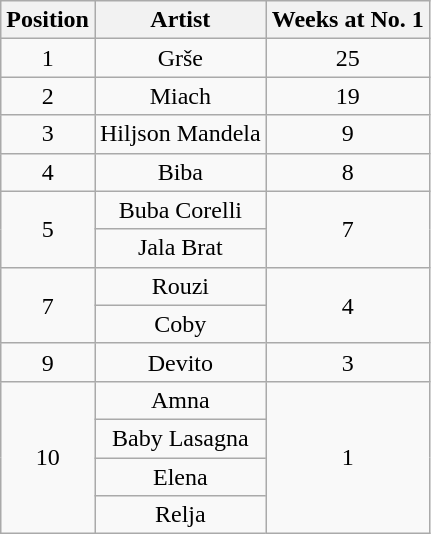<table class="wikitable plainrowheaders" style="text-align:center;">
<tr>
<th>Position </th>
<th>Artist</th>
<th>Weeks at No. 1</th>
</tr>
<tr>
<td>1</td>
<td>Grše</td>
<td>25</td>
</tr>
<tr>
<td>2</td>
<td>Miach</td>
<td>19</td>
</tr>
<tr>
<td>3</td>
<td>Hiljson Mandela</td>
<td>9</td>
</tr>
<tr>
<td>4</td>
<td>Biba</td>
<td>8</td>
</tr>
<tr>
<td rowspan="2">5</td>
<td>Buba Corelli</td>
<td rowspan="2">7</td>
</tr>
<tr>
<td>Jala Brat</td>
</tr>
<tr>
<td rowspan="2">7</td>
<td>Rouzi</td>
<td rowspan="2">4</td>
</tr>
<tr>
<td>Coby</td>
</tr>
<tr>
<td>9</td>
<td>Devito</td>
<td>3</td>
</tr>
<tr>
<td rowspan="4">10</td>
<td>Amna</td>
<td rowspan="4">1</td>
</tr>
<tr>
<td>Baby Lasagna</td>
</tr>
<tr>
<td>Elena</td>
</tr>
<tr>
<td>Relja</td>
</tr>
</table>
